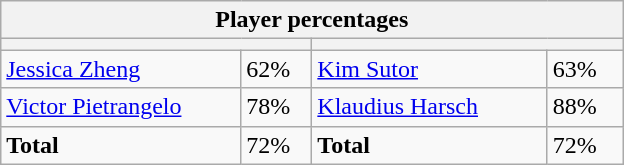<table class="wikitable">
<tr>
<th colspan=4 width=400>Player percentages</th>
</tr>
<tr>
<th colspan=2 width=200 style="white-space:nowrap;"></th>
<th colspan=2 width=200 style="white-space:nowrap;"></th>
</tr>
<tr>
<td><a href='#'>Jessica Zheng</a></td>
<td>62%</td>
<td><a href='#'>Kim Sutor</a></td>
<td>63%</td>
</tr>
<tr>
<td><a href='#'>Victor Pietrangelo</a></td>
<td>78%</td>
<td><a href='#'>Klaudius Harsch</a></td>
<td>88%</td>
</tr>
<tr>
<td><strong>Total</strong></td>
<td>72%</td>
<td><strong>Total</strong></td>
<td>72%</td>
</tr>
</table>
